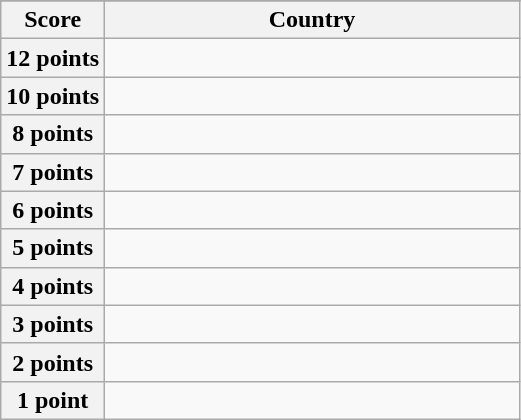<table class="wikitable">
<tr>
</tr>
<tr>
<th scope="col" width="20%">Score</th>
<th scope="col">Country</th>
</tr>
<tr>
<th scope="row">12 points</th>
<td></td>
</tr>
<tr>
<th scope="row">10 points</th>
<td></td>
</tr>
<tr>
<th scope="row">8 points</th>
<td></td>
</tr>
<tr>
<th scope="row">7 points</th>
<td></td>
</tr>
<tr>
<th scope="row">6 points</th>
<td></td>
</tr>
<tr>
<th scope="row">5 points</th>
<td></td>
</tr>
<tr>
<th scope="row">4 points</th>
<td></td>
</tr>
<tr>
<th scope="row">3 points</th>
<td></td>
</tr>
<tr>
<th scope="row">2 points</th>
<td></td>
</tr>
<tr>
<th scope="row">1 point</th>
<td></td>
</tr>
</table>
